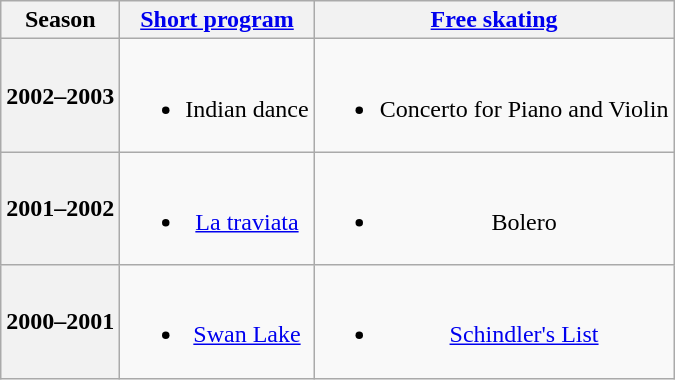<table class=wikitable style=text-align:center>
<tr>
<th>Season</th>
<th><a href='#'>Short program</a></th>
<th><a href='#'>Free skating</a></th>
</tr>
<tr>
<th>2002–2003 <br> </th>
<td><br><ul><li>Indian dance</li></ul></td>
<td><br><ul><li>Concerto for Piano and Violin <br></li></ul></td>
</tr>
<tr>
<th>2001–2002 <br> </th>
<td><br><ul><li><a href='#'>La traviata</a> <br></li></ul></td>
<td><br><ul><li>Bolero <br></li></ul></td>
</tr>
<tr>
<th>2000–2001 <br> </th>
<td><br><ul><li><a href='#'>Swan Lake</a> <br></li></ul></td>
<td><br><ul><li><a href='#'>Schindler's List</a> <br></li></ul></td>
</tr>
</table>
